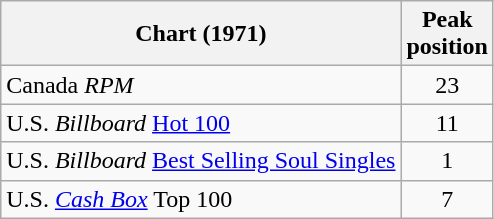<table class="wikitable sortable">
<tr>
<th>Chart (1971)</th>
<th>Peak<br>position</th>
</tr>
<tr>
<td>Canada <em>RPM</em></td>
<td style="text-align:center;">23</td>
</tr>
<tr>
<td>U.S. <em>Billboard</em> <a href='#'>Hot 100</a></td>
<td style="text-align:center;">11</td>
</tr>
<tr>
<td>U.S. <em>Billboard</em> <a href='#'>Best Selling Soul Singles</a></td>
<td style="text-align:center;">1</td>
</tr>
<tr>
<td>U.S. <em><a href='#'>Cash Box</a></em> Top 100</td>
<td style="text-align:center;">7</td>
</tr>
</table>
